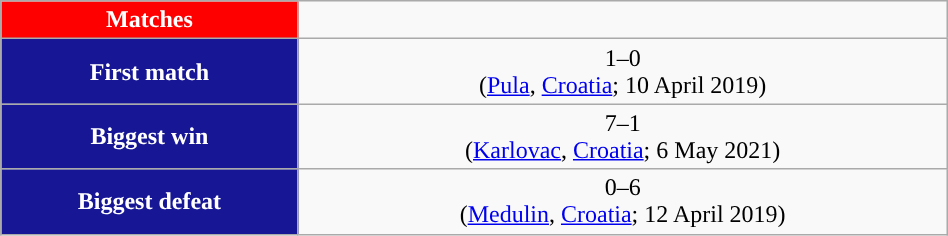<table class="wikitable collapsible" style="width:50%;text-align:center">
<tr>
<th style="background:#ff0000; color:white; "><strong>Matches</strong></th>
</tr>
<tr>
<th style="background:#171796; color:white; ">First match</th>
<td> 1–0 <br>(<a href='#'>Pula</a>, <a href='#'>Croatia</a>; 10 April 2019)</td>
</tr>
<tr>
<th style="background:#171796; color:white; ">Biggest win</th>
<td> 7–1 <br>(<a href='#'>Karlovac</a>, <a href='#'>Croatia</a>; 6 May 2021)</td>
</tr>
<tr>
<th style="background:#171796; color:white; ">Biggest defeat</th>
<td> 0–6 <br>(<a href='#'>Medulin</a>, <a href='#'>Croatia</a>; 12 April 2019)</td>
</tr>
</table>
